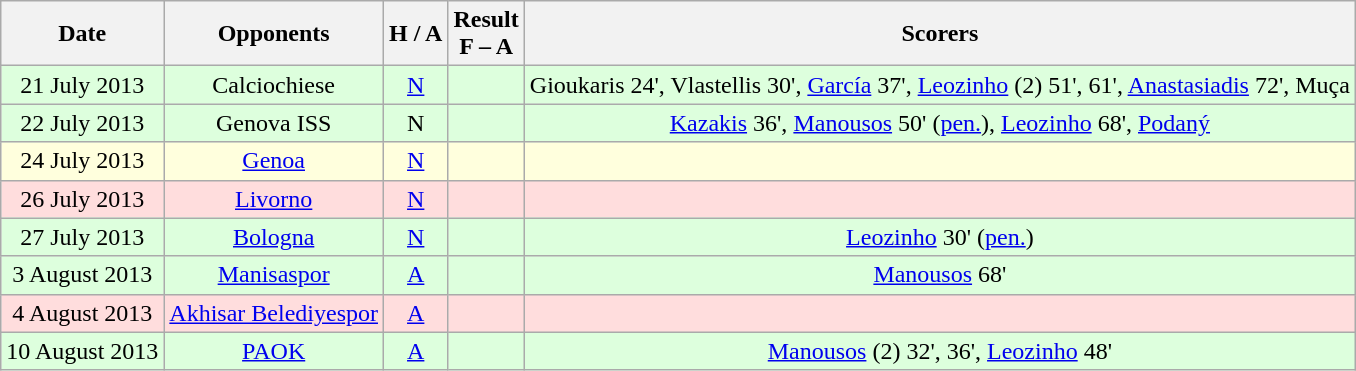<table class="wikitable" style="text-align:center">
<tr>
<th>Date</th>
<th>Opponents</th>
<th>H / A</th>
<th>Result<br>F – A</th>
<th>Scorers</th>
</tr>
<tr bgcolor="#ddffdd">
<td>21 July 2013</td>
<td> Calciochiese</td>
<td><a href='#'>N</a></td>
<td></td>
<td>Gioukaris 24', Vlastellis 30', <a href='#'>García</a> 37', <a href='#'>Leozinho</a> (2) 51', 61', <a href='#'>Anastasiadis</a> 72', Muça</td>
</tr>
<tr bgcolor="#ddffdd">
<td>22 July 2013</td>
<td> Genova ISS</td>
<td>N</td>
<td></td>
<td><a href='#'>Kazakis</a> 36', <a href='#'>Manousos</a> 50' (<a href='#'>pen.</a>), <a href='#'>Leozinho</a> 68', <a href='#'>Podaný</a></td>
</tr>
<tr bgcolor="#ffffdd">
<td>24 July 2013</td>
<td> <a href='#'>Genoa</a></td>
<td><a href='#'>N</a></td>
<td></td>
<td></td>
</tr>
<tr bgcolor="#ffdddd">
<td>26 July 2013</td>
<td> <a href='#'>Livorno</a></td>
<td><a href='#'>N</a></td>
<td></td>
<td></td>
</tr>
<tr bgcolor="#ddffdd">
<td>27 July 2013</td>
<td> <a href='#'>Bologna</a></td>
<td><a href='#'>N</a></td>
<td></td>
<td><a href='#'>Leozinho</a> 30' (<a href='#'>pen.</a>)</td>
</tr>
<tr bgcolor="#ddffdd">
<td>3 August 2013</td>
<td> <a href='#'>Manisaspor</a></td>
<td><a href='#'>A</a></td>
<td></td>
<td><a href='#'>Manousos</a> 68'</td>
</tr>
<tr bgcolor="#ffdddd">
<td>4 August 2013</td>
<td> <a href='#'>Akhisar Belediyespor</a></td>
<td><a href='#'>A</a></td>
<td></td>
<td></td>
</tr>
<tr bgcolor="#ddffdd">
<td>10 August 2013</td>
<td> <a href='#'>PAOK</a></td>
<td><a href='#'>A</a></td>
<td></td>
<td><a href='#'>Manousos</a> (2) 32', 36', <a href='#'>Leozinho</a> 48'</td>
</tr>
</table>
